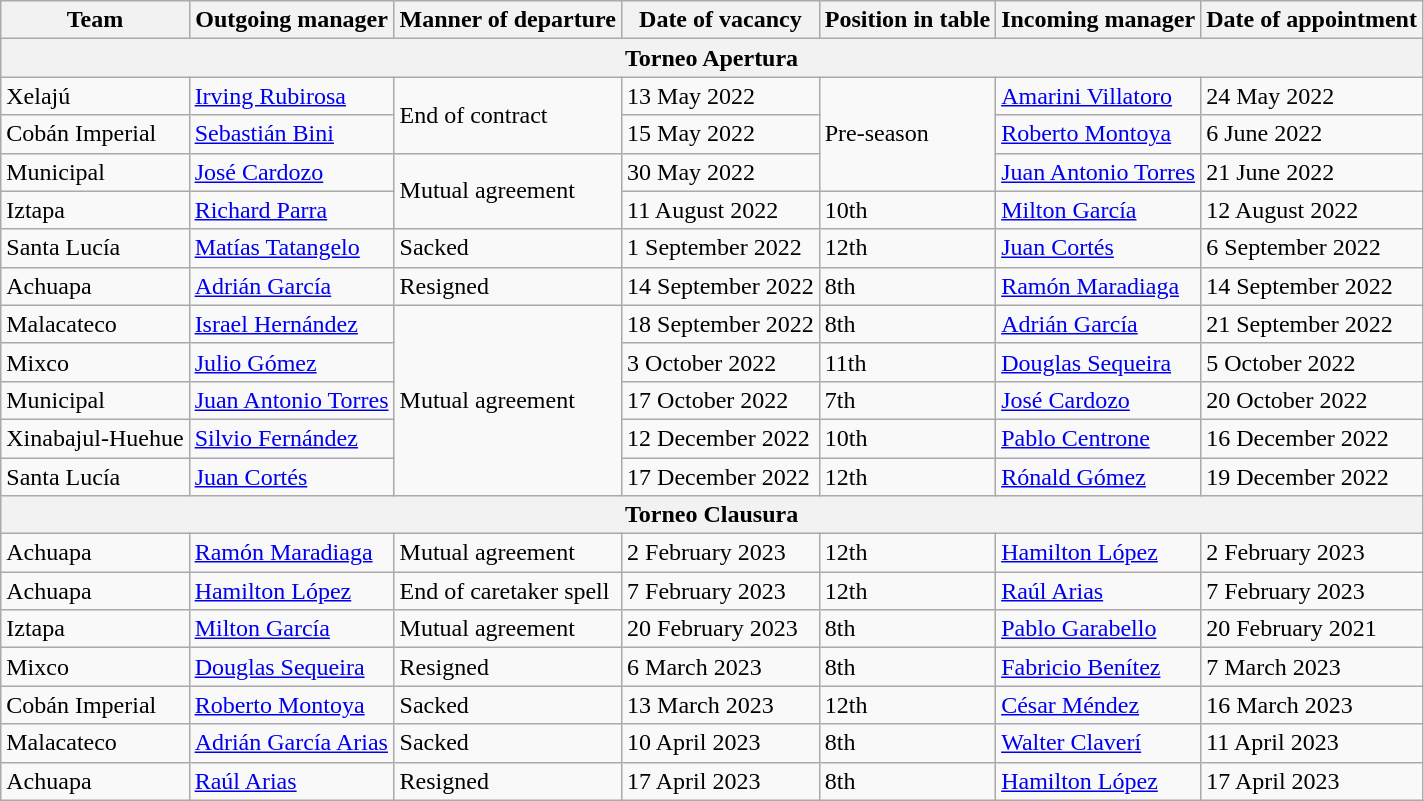<table class="wikitable sortable">
<tr>
<th>Team</th>
<th>Outgoing manager</th>
<th>Manner of departure</th>
<th>Date of vacancy</th>
<th>Position in table</th>
<th>Incoming manager</th>
<th>Date of appointment</th>
</tr>
<tr>
<th colspan=7>Torneo Apertura</th>
</tr>
<tr>
<td>Xelajú</td>
<td> <a href='#'>Irving Rubirosa</a></td>
<td rowspan=2>End of contract</td>
<td>13 May 2022</td>
<td rowspan=3>Pre-season</td>
<td> <a href='#'>Amarini Villatoro</a></td>
<td>24 May 2022</td>
</tr>
<tr>
<td>Cobán Imperial</td>
<td> <a href='#'>Sebastián Bini</a></td>
<td>15 May 2022</td>
<td> <a href='#'>Roberto Montoya</a></td>
<td>6 June 2022</td>
</tr>
<tr>
<td>Municipal</td>
<td> <a href='#'>José Cardozo</a></td>
<td rowspan=2>Mutual agreement</td>
<td>30 May 2022</td>
<td> <a href='#'>Juan Antonio Torres</a></td>
<td>21 June 2022</td>
</tr>
<tr>
<td>Iztapa</td>
<td> <a href='#'>Richard Parra</a></td>
<td>11 August 2022</td>
<td>10th</td>
<td> <a href='#'>Milton García</a></td>
<td>12 August 2022</td>
</tr>
<tr>
<td>Santa Lucía</td>
<td> <a href='#'>Matías Tatangelo</a></td>
<td>Sacked</td>
<td>1 September 2022</td>
<td>12th</td>
<td> <a href='#'>Juan Cortés</a></td>
<td>6 September 2022</td>
</tr>
<tr>
<td>Achuapa</td>
<td> <a href='#'>Adrián García</a></td>
<td>Resigned</td>
<td>14 September 2022</td>
<td>8th</td>
<td> <a href='#'>Ramón Maradiaga</a></td>
<td>14 September 2022</td>
</tr>
<tr>
<td>Malacateco</td>
<td> <a href='#'>Israel Hernández</a></td>
<td rowspan=5>Mutual agreement</td>
<td>18 September 2022</td>
<td>8th</td>
<td> <a href='#'>Adrián García</a></td>
<td>21 September 2022</td>
</tr>
<tr>
<td>Mixco</td>
<td> <a href='#'>Julio Gómez</a></td>
<td>3 October 2022</td>
<td>11th</td>
<td> <a href='#'>Douglas Sequeira</a></td>
<td>5 October 2022</td>
</tr>
<tr>
<td>Municipal</td>
<td> <a href='#'>Juan Antonio Torres</a></td>
<td>17 October 2022</td>
<td>7th</td>
<td> <a href='#'>José Cardozo</a></td>
<td>20 October 2022</td>
</tr>
<tr>
<td>Xinabajul-Huehue</td>
<td> <a href='#'>Silvio Fernández</a></td>
<td>12 December 2022</td>
<td>10th</td>
<td> <a href='#'>Pablo Centrone</a></td>
<td>16 December 2022</td>
</tr>
<tr>
<td>Santa Lucía</td>
<td> <a href='#'>Juan Cortés</a></td>
<td>17 December 2022</td>
<td>12th</td>
<td> <a href='#'>Rónald Gómez</a></td>
<td>19 December 2022</td>
</tr>
<tr>
<th colspan=7>Torneo Clausura</th>
</tr>
<tr>
<td>Achuapa</td>
<td> <a href='#'>Ramón Maradiaga</a></td>
<td>Mutual agreement</td>
<td>2 February 2023</td>
<td>12th</td>
<td> <a href='#'>Hamilton López</a></td>
<td>2 February 2023</td>
</tr>
<tr>
<td>Achuapa</td>
<td> <a href='#'>Hamilton López</a></td>
<td>End of caretaker spell</td>
<td>7 February 2023</td>
<td>12th</td>
<td> <a href='#'>Raúl Arias</a></td>
<td>7 February 2023</td>
</tr>
<tr>
<td>Iztapa</td>
<td> <a href='#'>Milton García</a></td>
<td>Mutual agreement</td>
<td>20 February 2023</td>
<td>8th</td>
<td> <a href='#'>Pablo Garabello</a></td>
<td>20 February 2021</td>
</tr>
<tr>
<td>Mixco</td>
<td> <a href='#'>Douglas Sequeira</a></td>
<td>Resigned</td>
<td>6 March 2023</td>
<td>8th</td>
<td> <a href='#'>Fabricio Benítez</a></td>
<td>7 March 2023</td>
</tr>
<tr>
<td>Cobán Imperial</td>
<td> <a href='#'>Roberto Montoya</a></td>
<td>Sacked</td>
<td>13 March 2023</td>
<td>12th</td>
<td> <a href='#'>César Méndez</a></td>
<td>16 March 2023</td>
</tr>
<tr>
<td>Malacateco</td>
<td> <a href='#'>Adrián García Arias</a></td>
<td>Sacked</td>
<td>10 April 2023</td>
<td>8th</td>
<td> <a href='#'>Walter Claverí</a></td>
<td>11 April 2023</td>
</tr>
<tr>
<td>Achuapa</td>
<td> <a href='#'>Raúl Arias</a></td>
<td>Resigned</td>
<td>17 April 2023</td>
<td>8th</td>
<td> <a href='#'>Hamilton López</a></td>
<td>17 April 2023</td>
</tr>
</table>
